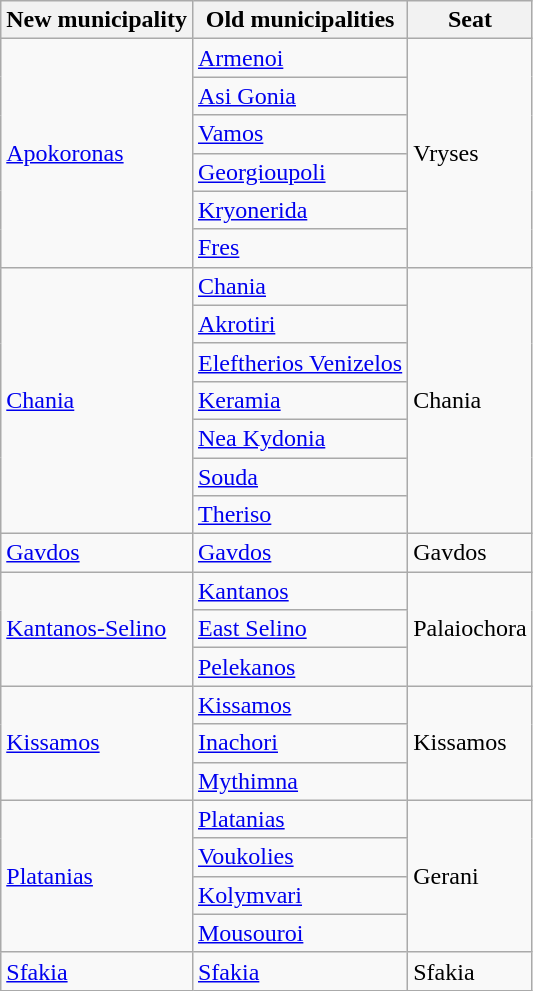<table class="wikitable">
<tr>
<th>New municipality</th>
<th>Old municipalities</th>
<th>Seat</th>
</tr>
<tr>
<td rowspan=6><a href='#'>Apokoronas</a></td>
<td><a href='#'>Armenoi</a></td>
<td rowspan=6>Vryses</td>
</tr>
<tr>
<td><a href='#'>Asi Gonia</a></td>
</tr>
<tr>
<td><a href='#'>Vamos</a></td>
</tr>
<tr>
<td><a href='#'>Georgioupoli</a></td>
</tr>
<tr>
<td><a href='#'>Kryonerida</a></td>
</tr>
<tr>
<td><a href='#'>Fres</a></td>
</tr>
<tr>
<td rowspan=7><a href='#'>Chania</a></td>
<td><a href='#'>Chania</a></td>
<td rowspan=7>Chania</td>
</tr>
<tr>
<td><a href='#'>Akrotiri</a></td>
</tr>
<tr>
<td><a href='#'>Eleftherios Venizelos</a></td>
</tr>
<tr>
<td><a href='#'>Keramia</a></td>
</tr>
<tr>
<td><a href='#'>Nea Kydonia</a></td>
</tr>
<tr>
<td><a href='#'>Souda</a></td>
</tr>
<tr>
<td><a href='#'>Theriso</a></td>
</tr>
<tr>
<td><a href='#'>Gavdos</a></td>
<td><a href='#'>Gavdos</a></td>
<td>Gavdos</td>
</tr>
<tr>
<td rowspan=3><a href='#'>Kantanos-Selino</a></td>
<td><a href='#'>Kantanos</a></td>
<td rowspan=3>Palaiochora</td>
</tr>
<tr>
<td><a href='#'>East Selino</a></td>
</tr>
<tr>
<td><a href='#'>Pelekanos</a></td>
</tr>
<tr>
<td rowspan=3><a href='#'>Kissamos</a></td>
<td><a href='#'>Kissamos</a></td>
<td rowspan=3>Kissamos</td>
</tr>
<tr>
<td><a href='#'>Inachori</a></td>
</tr>
<tr>
<td><a href='#'>Mythimna</a></td>
</tr>
<tr>
<td rowspan=4><a href='#'>Platanias</a></td>
<td><a href='#'>Platanias</a></td>
<td rowspan=4>Gerani</td>
</tr>
<tr>
<td><a href='#'>Voukolies</a></td>
</tr>
<tr>
<td><a href='#'>Kolymvari</a></td>
</tr>
<tr>
<td><a href='#'>Mousouroi</a></td>
</tr>
<tr>
<td><a href='#'>Sfakia</a></td>
<td><a href='#'>Sfakia</a></td>
<td>Sfakia</td>
</tr>
</table>
